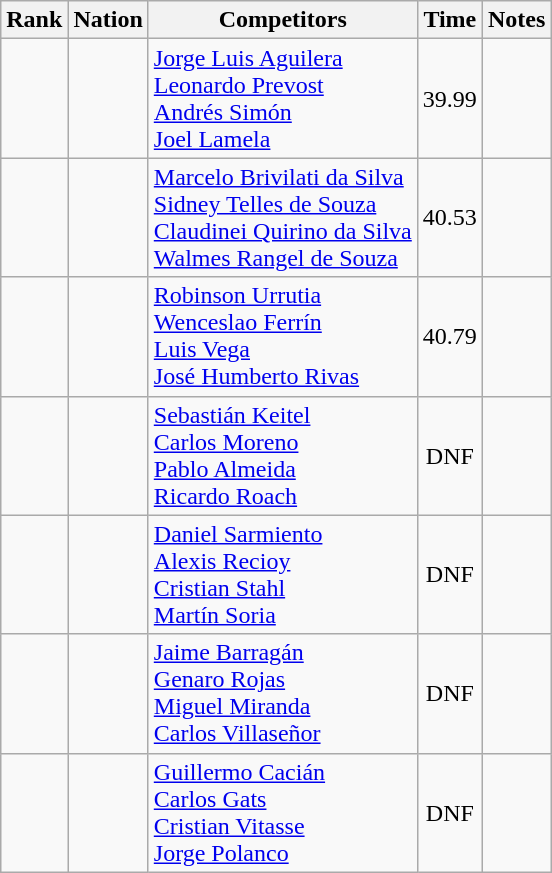<table class="wikitable sortable" style="text-align:center">
<tr>
<th>Rank</th>
<th>Nation</th>
<th>Competitors</th>
<th>Time</th>
<th>Notes</th>
</tr>
<tr>
<td align=center></td>
<td align=left></td>
<td align=left><a href='#'>Jorge Luis Aguilera</a><br><a href='#'>Leonardo Prevost</a><br><a href='#'>Andrés Simón</a><br><a href='#'>Joel Lamela</a></td>
<td>39.99</td>
<td></td>
</tr>
<tr>
<td align=center></td>
<td align=left></td>
<td align=left><a href='#'>Marcelo Brivilati da Silva</a><br><a href='#'>Sidney Telles de Souza</a><br><a href='#'>Claudinei Quirino da Silva</a><br><a href='#'>Walmes Rangel de Souza</a></td>
<td>40.53</td>
<td></td>
</tr>
<tr>
<td align=center></td>
<td align=left></td>
<td align=left><a href='#'>Robinson Urrutia</a><br><a href='#'>Wenceslao Ferrín</a><br><a href='#'>Luis Vega</a><br><a href='#'>José Humberto Rivas</a></td>
<td>40.79</td>
<td></td>
</tr>
<tr>
<td align=center></td>
<td align=left></td>
<td align=left><a href='#'>Sebastián Keitel</a><br><a href='#'>Carlos Moreno</a><br><a href='#'>Pablo Almeida</a><br><a href='#'>Ricardo Roach</a></td>
<td>DNF</td>
<td></td>
</tr>
<tr>
<td align=center></td>
<td align=left></td>
<td align=left><a href='#'>Daniel Sarmiento</a><br><a href='#'>Alexis Recioy</a><br><a href='#'>Cristian Stahl</a><br><a href='#'>Martín Soria</a></td>
<td>DNF</td>
<td></td>
</tr>
<tr>
<td align=center></td>
<td align=left></td>
<td align=left><a href='#'>Jaime Barragán</a><br><a href='#'>Genaro Rojas</a><br><a href='#'>Miguel Miranda</a><br><a href='#'>Carlos Villaseñor</a></td>
<td>DNF</td>
<td></td>
</tr>
<tr>
<td align=center></td>
<td align=left></td>
<td align=left><a href='#'>Guillermo Cacián</a><br><a href='#'>Carlos Gats</a><br><a href='#'>Cristian Vitasse</a><br><a href='#'>Jorge Polanco</a></td>
<td>DNF</td>
<td></td>
</tr>
</table>
